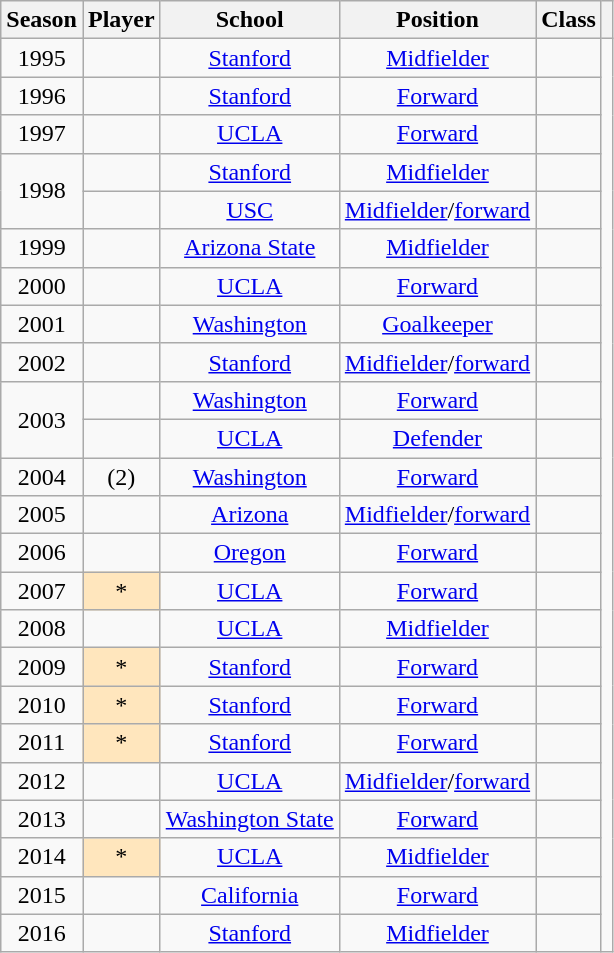<table class="wikitable sortable" style="text-align: center;">
<tr>
<th>Season</th>
<th>Player</th>
<th>School</th>
<th>Position</th>
<th>Class</th>
<th class="unsortable"></th>
</tr>
<tr>
<td>1995</td>
<td></td>
<td><a href='#'>Stanford</a></td>
<td><a href='#'>Midfielder</a></td>
<td></td>
<td rowspan=24></td>
</tr>
<tr>
<td>1996</td>
<td></td>
<td><a href='#'>Stanford</a></td>
<td><a href='#'>Forward</a></td>
<td></td>
</tr>
<tr>
<td>1997</td>
<td></td>
<td><a href='#'>UCLA</a></td>
<td><a href='#'>Forward</a></td>
<td></td>
</tr>
<tr>
<td rowspan=2>1998</td>
<td></td>
<td><a href='#'>Stanford</a></td>
<td><a href='#'>Midfielder</a></td>
<td></td>
</tr>
<tr>
<td></td>
<td><a href='#'>USC</a></td>
<td><a href='#'>Midfielder</a>/<a href='#'>forward</a></td>
<td></td>
</tr>
<tr>
<td>1999</td>
<td></td>
<td><a href='#'>Arizona State</a></td>
<td><a href='#'>Midfielder</a></td>
<td></td>
</tr>
<tr>
<td>2000</td>
<td></td>
<td><a href='#'>UCLA</a></td>
<td><a href='#'>Forward</a></td>
<td></td>
</tr>
<tr>
<td>2001</td>
<td></td>
<td><a href='#'>Washington</a></td>
<td><a href='#'>Goalkeeper</a></td>
<td></td>
</tr>
<tr>
<td>2002</td>
<td></td>
<td><a href='#'>Stanford</a></td>
<td><a href='#'>Midfielder</a>/<a href='#'>forward</a></td>
<td></td>
</tr>
<tr>
<td rowspan=2>2003</td>
<td></td>
<td><a href='#'>Washington</a></td>
<td><a href='#'>Forward</a></td>
<td></td>
</tr>
<tr>
<td></td>
<td><a href='#'>UCLA</a></td>
<td><a href='#'>Defender</a></td>
<td></td>
</tr>
<tr>
<td>2004</td>
<td> (2)</td>
<td><a href='#'>Washington</a></td>
<td><a href='#'>Forward</a></td>
<td></td>
</tr>
<tr>
<td>2005</td>
<td></td>
<td><a href='#'>Arizona</a></td>
<td><a href='#'>Midfielder</a>/<a href='#'>forward</a></td>
<td></td>
</tr>
<tr>
<td>2006</td>
<td></td>
<td><a href='#'>Oregon</a></td>
<td><a href='#'>Forward</a></td>
<td></td>
</tr>
<tr>
<td>2007</td>
<td style="background-color:#FFE6BD"> *</td>
<td><a href='#'>UCLA</a></td>
<td><a href='#'>Forward</a></td>
<td></td>
</tr>
<tr>
<td>2008</td>
<td></td>
<td><a href='#'>UCLA</a></td>
<td><a href='#'>Midfielder</a></td>
<td></td>
</tr>
<tr>
<td>2009</td>
<td style="background-color:#FFE6BD"> *</td>
<td><a href='#'>Stanford</a></td>
<td><a href='#'>Forward</a></td>
<td></td>
</tr>
<tr>
<td>2010</td>
<td style="background-color:#FFE6BD"> *</td>
<td><a href='#'>Stanford</a></td>
<td><a href='#'>Forward</a></td>
<td></td>
</tr>
<tr>
<td>2011</td>
<td style="background-color:#FFE6BD"> *</td>
<td><a href='#'>Stanford</a></td>
<td><a href='#'>Forward</a></td>
<td></td>
</tr>
<tr>
<td>2012</td>
<td></td>
<td><a href='#'>UCLA</a></td>
<td><a href='#'>Midfielder</a>/<a href='#'>forward</a></td>
<td></td>
</tr>
<tr>
<td>2013</td>
<td></td>
<td><a href='#'>Washington State</a></td>
<td><a href='#'>Forward</a></td>
<td></td>
</tr>
<tr>
<td>2014</td>
<td style="background-color:#FFE6BD"> *</td>
<td><a href='#'>UCLA</a></td>
<td><a href='#'>Midfielder</a></td>
<td></td>
</tr>
<tr>
<td>2015</td>
<td></td>
<td><a href='#'>California</a></td>
<td><a href='#'>Forward</a></td>
<td></td>
</tr>
<tr>
<td>2016</td>
<td></td>
<td><a href='#'>Stanford</a></td>
<td><a href='#'>Midfielder</a></td>
<td></td>
</tr>
</table>
